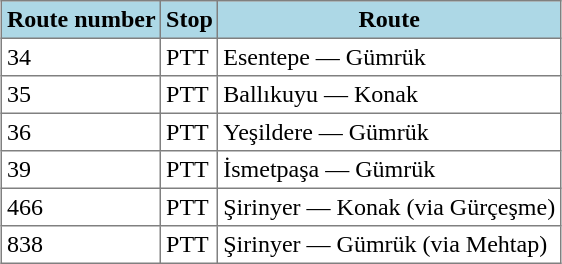<table class="toccolours" border="1" cellpadding="3" style="border-collapse:collapse;margin:1em auto;">
<tr style="background:lightblue;">
<th>Route number</th>
<th>Stop</th>
<th>Route</th>
</tr>
<tr>
<td>34</td>
<td>PTT</td>
<td>Esentepe — Gümrük</td>
</tr>
<tr>
<td>35</td>
<td>PTT</td>
<td>Ballıkuyu — Konak</td>
</tr>
<tr>
<td>36</td>
<td>PTT</td>
<td>Yeşildere — Gümrük</td>
</tr>
<tr>
<td>39</td>
<td>PTT</td>
<td>İsmetpaşa — Gümrük</td>
</tr>
<tr>
<td>466</td>
<td>PTT</td>
<td>Şirinyer — Konak (via Gürçeşme)</td>
</tr>
<tr>
<td>838</td>
<td>PTT</td>
<td>Şirinyer — Gümrük (via Mehtap)</td>
</tr>
</table>
